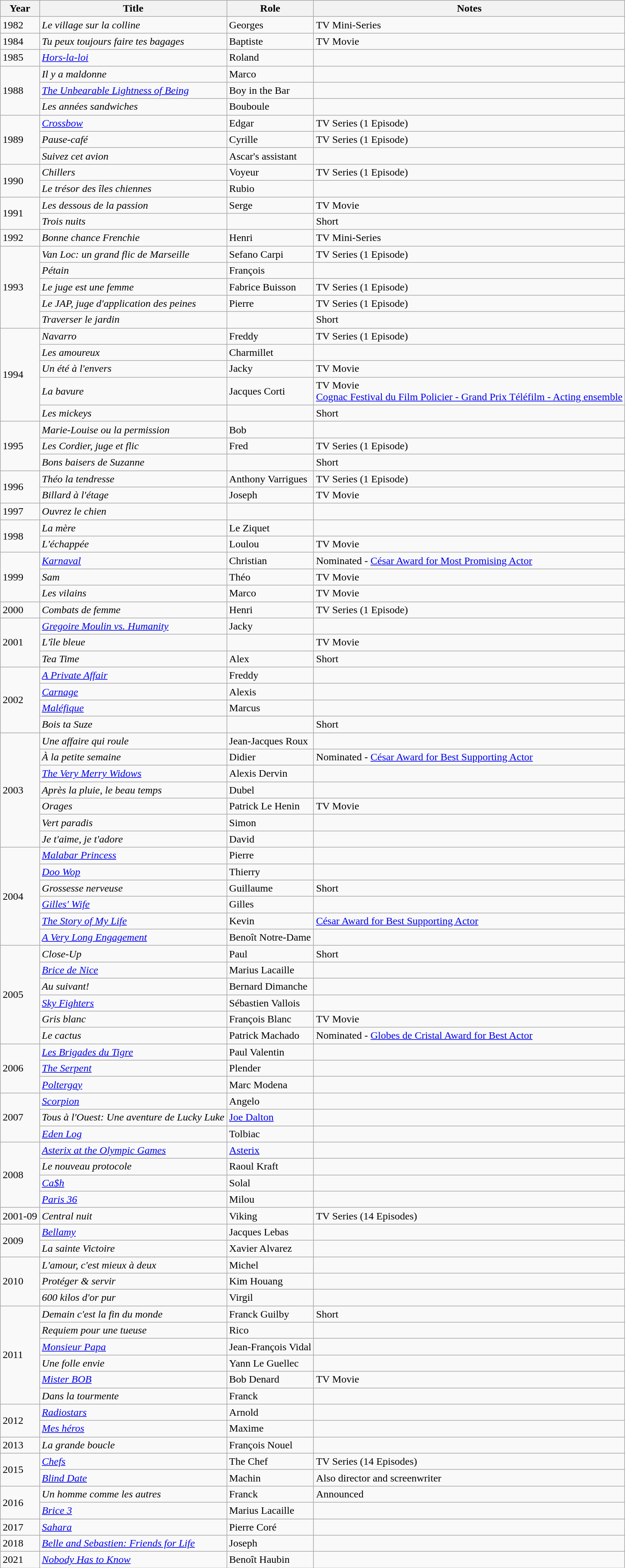<table class="wikitable sortable">
<tr>
<th>Year</th>
<th>Title</th>
<th>Role</th>
<th class="unsortable">Notes</th>
</tr>
<tr>
<td rowspan=1>1982</td>
<td><em>Le village sur la colline</em></td>
<td>Georges</td>
<td>TV Mini-Series</td>
</tr>
<tr>
<td rowspan=1>1984</td>
<td><em>Tu peux toujours faire tes bagages</em></td>
<td>Baptiste</td>
<td>TV Movie</td>
</tr>
<tr>
<td rowspan=1>1985</td>
<td><em><a href='#'>Hors-la-loi</a></em></td>
<td>Roland</td>
<td></td>
</tr>
<tr>
<td rowspan=3>1988</td>
<td><em>Il y a maldonne</em></td>
<td>Marco</td>
<td></td>
</tr>
<tr>
<td><em><a href='#'>The Unbearable Lightness of Being</a></em></td>
<td>Boy in the Bar</td>
<td></td>
</tr>
<tr>
<td><em>Les années sandwiches</em></td>
<td>Bouboule</td>
<td></td>
</tr>
<tr>
<td rowspan=3>1989</td>
<td><em><a href='#'>Crossbow</a></em></td>
<td>Edgar</td>
<td>TV Series (1 Episode)</td>
</tr>
<tr>
<td><em>Pause-café</em></td>
<td>Cyrille</td>
<td>TV Series (1 Episode)</td>
</tr>
<tr>
<td><em>Suivez cet avion</em></td>
<td>Ascar's assistant</td>
<td></td>
</tr>
<tr>
<td rowspan=2>1990</td>
<td><em>Chillers</em></td>
<td>Voyeur</td>
<td>TV Series (1 Episode)</td>
</tr>
<tr>
<td><em>Le trésor des îles chiennes</em></td>
<td>Rubio</td>
<td></td>
</tr>
<tr>
<td rowspan=2>1991</td>
<td><em>Les dessous de la passion</em></td>
<td>Serge</td>
<td>TV Movie</td>
</tr>
<tr>
<td><em>Trois nuits</em></td>
<td></td>
<td>Short</td>
</tr>
<tr>
<td rowspan=1>1992</td>
<td><em>Bonne chance Frenchie</em></td>
<td>Henri</td>
<td>TV Mini-Series</td>
</tr>
<tr>
<td rowspan=5>1993</td>
<td><em>Van Loc: un grand flic de Marseille</em></td>
<td>Sefano Carpi</td>
<td>TV Series (1 Episode)</td>
</tr>
<tr>
<td><em>Pétain</em></td>
<td>François</td>
<td></td>
</tr>
<tr>
<td><em>Le juge est une femme</em></td>
<td>Fabrice Buisson</td>
<td>TV Series (1 Episode)</td>
</tr>
<tr>
<td><em>Le JAP, juge d'application des peines</em></td>
<td>Pierre</td>
<td>TV Series (1 Episode)</td>
</tr>
<tr>
<td><em>Traverser le jardin</em></td>
<td></td>
<td>Short</td>
</tr>
<tr>
<td rowspan=5>1994</td>
<td><em>Navarro</em></td>
<td>Freddy</td>
<td>TV Series (1 Episode)</td>
</tr>
<tr>
<td><em>Les amoureux</em></td>
<td>Charmillet</td>
<td></td>
</tr>
<tr>
<td><em>Un été à l'envers</em></td>
<td>Jacky</td>
<td>TV Movie</td>
</tr>
<tr>
<td><em>La bavure</em></td>
<td>Jacques Corti</td>
<td>TV Movie<br><a href='#'>Cognac Festival du Film Policier - Grand Prix Téléfilm - Acting ensemble</a></td>
</tr>
<tr>
<td><em>Les mickeys</em></td>
<td></td>
<td>Short</td>
</tr>
<tr>
<td rowspan=3>1995</td>
<td><em>Marie-Louise ou la permission</em></td>
<td>Bob</td>
<td></td>
</tr>
<tr>
<td><em>Les Cordier, juge et flic</em></td>
<td>Fred</td>
<td>TV Series (1 Episode)</td>
</tr>
<tr>
<td><em>Bons baisers de Suzanne</em></td>
<td></td>
<td>Short</td>
</tr>
<tr>
<td rowspan=2>1996</td>
<td><em>Théo la tendresse</em></td>
<td>Anthony Varrigues</td>
<td>TV Series (1 Episode)</td>
</tr>
<tr>
<td><em>Billard à l'étage</em></td>
<td>Joseph</td>
<td>TV Movie</td>
</tr>
<tr>
<td rowspan=1>1997</td>
<td><em>Ouvrez le chien</em></td>
<td></td>
<td></td>
</tr>
<tr>
<td rowspan=2>1998</td>
<td><em>La mère </em></td>
<td>Le Ziquet</td>
<td></td>
</tr>
<tr>
<td><em>L'échappée</em></td>
<td>Loulou</td>
<td>TV Movie</td>
</tr>
<tr>
<td rowspan=3>1999</td>
<td><em><a href='#'>Karnaval</a></em></td>
<td>Christian</td>
<td>Nominated - <a href='#'>César Award for Most Promising Actor</a></td>
</tr>
<tr>
<td><em>Sam</em></td>
<td>Théo</td>
<td>TV Movie</td>
</tr>
<tr>
<td><em>Les vilains</em></td>
<td>Marco</td>
<td>TV Movie</td>
</tr>
<tr>
<td rowspan=1>2000</td>
<td><em>Combats de femme</em></td>
<td>Henri</td>
<td>TV Series (1 Episode)</td>
</tr>
<tr>
<td rowspan=3>2001</td>
<td><em><a href='#'>Gregoire Moulin vs. Humanity</a></em></td>
<td>Jacky</td>
<td></td>
</tr>
<tr>
<td><em>L'île bleue</em></td>
<td></td>
<td>TV Movie</td>
</tr>
<tr>
<td><em>Tea Time</em></td>
<td>Alex</td>
<td>Short</td>
</tr>
<tr>
<td rowspan=4>2002</td>
<td><em><a href='#'>A Private Affair</a></em></td>
<td>Freddy</td>
<td></td>
</tr>
<tr>
<td><em><a href='#'>Carnage</a></em></td>
<td>Alexis</td>
<td></td>
</tr>
<tr>
<td><em><a href='#'>Maléfique</a></em></td>
<td>Marcus</td>
<td></td>
</tr>
<tr>
<td><em>Bois ta Suze</em></td>
<td></td>
<td>Short</td>
</tr>
<tr>
<td rowspan=7>2003</td>
<td><em>Une affaire qui roule</em></td>
<td>Jean-Jacques Roux</td>
<td></td>
</tr>
<tr>
<td><em>À la petite semaine</em></td>
<td>Didier</td>
<td>Nominated - <a href='#'>César Award for Best Supporting Actor</a></td>
</tr>
<tr>
<td><em><a href='#'>The Very Merry Widows</a></em></td>
<td>Alexis Dervin</td>
<td></td>
</tr>
<tr>
<td><em>Après la pluie, le beau temps</em></td>
<td>Dubel</td>
<td></td>
</tr>
<tr>
<td><em>Orages</em></td>
<td>Patrick Le Henin</td>
<td>TV Movie</td>
</tr>
<tr>
<td><em>Vert paradis</em></td>
<td>Simon</td>
<td></td>
</tr>
<tr>
<td><em>Je t'aime, je t'adore</em></td>
<td>David</td>
<td></td>
</tr>
<tr>
<td rowspan=6>2004</td>
<td><em><a href='#'>Malabar Princess</a></em></td>
<td>Pierre</td>
<td></td>
</tr>
<tr>
<td><em><a href='#'>Doo Wop</a></em></td>
<td>Thierry</td>
<td></td>
</tr>
<tr>
<td><em>Grossesse nerveuse</em></td>
<td>Guillaume</td>
<td>Short</td>
</tr>
<tr>
<td><em><a href='#'>Gilles' Wife</a></em></td>
<td>Gilles</td>
<td></td>
</tr>
<tr>
<td><em><a href='#'>The Story of My Life</a></em></td>
<td>Kevin</td>
<td><a href='#'>César Award for Best Supporting Actor</a></td>
</tr>
<tr>
<td><em><a href='#'>A Very Long Engagement</a></em></td>
<td>Benoît Notre-Dame</td>
<td></td>
</tr>
<tr>
<td rowspan=6>2005</td>
<td><em>Close-Up</em></td>
<td>Paul</td>
<td>Short</td>
</tr>
<tr>
<td><em><a href='#'>Brice de Nice</a></em></td>
<td>Marius Lacaille</td>
<td></td>
</tr>
<tr>
<td><em>Au suivant!</em></td>
<td>Bernard Dimanche</td>
<td></td>
</tr>
<tr>
<td><em><a href='#'>Sky Fighters</a></em></td>
<td>Sébastien Vallois</td>
<td></td>
</tr>
<tr>
<td><em>Gris blanc</em></td>
<td>François Blanc</td>
<td>TV Movie</td>
</tr>
<tr>
<td><em>Le cactus</em></td>
<td>Patrick Machado</td>
<td>Nominated - <a href='#'>Globes de Cristal Award for Best Actor</a></td>
</tr>
<tr>
<td rowspan=3>2006</td>
<td><em><a href='#'>Les Brigades du Tigre</a></em></td>
<td>Paul Valentin</td>
<td></td>
</tr>
<tr>
<td><em><a href='#'>The Serpent</a></em></td>
<td>Plender</td>
<td></td>
</tr>
<tr>
<td><em><a href='#'>Poltergay</a></em></td>
<td>Marc Modena</td>
<td></td>
</tr>
<tr>
<td rowspan=3>2007</td>
<td><em><a href='#'>Scorpion</a></em></td>
<td>Angelo</td>
<td></td>
</tr>
<tr>
<td><em>Tous à l'Ouest: Une aventure de Lucky Luke</em></td>
<td><a href='#'>Joe Dalton</a></td>
<td></td>
</tr>
<tr>
<td><em><a href='#'>Eden Log</a></em></td>
<td>Tolbiac</td>
<td></td>
</tr>
<tr>
<td rowspan=4>2008</td>
<td><em><a href='#'>Asterix at the Olympic Games</a></em></td>
<td><a href='#'>Asterix</a></td>
<td></td>
</tr>
<tr>
<td><em>Le nouveau protocole</em></td>
<td>Raoul Kraft</td>
<td></td>
</tr>
<tr>
<td><em><a href='#'>Ca$h</a></em></td>
<td>Solal</td>
<td></td>
</tr>
<tr>
<td><em><a href='#'>Paris 36</a></em></td>
<td>Milou</td>
<td></td>
</tr>
<tr>
<td rowspan=1>2001-09</td>
<td><em>Central nuit</em></td>
<td>Viking</td>
<td>TV Series (14 Episodes)</td>
</tr>
<tr>
<td rowspan=2>2009</td>
<td><em><a href='#'>Bellamy</a></em></td>
<td>Jacques Lebas</td>
<td></td>
</tr>
<tr>
<td><em>La sainte Victoire</em></td>
<td>Xavier Alvarez</td>
<td></td>
</tr>
<tr>
<td rowspan=3>2010</td>
<td><em>L'amour, c'est mieux à deux</em></td>
<td>Michel</td>
<td></td>
</tr>
<tr>
<td><em>Protéger & servir</em></td>
<td>Kim Houang</td>
<td></td>
</tr>
<tr>
<td><em>600 kilos d'or pur</em></td>
<td>Virgil</td>
<td></td>
</tr>
<tr>
<td rowspan=6>2011</td>
<td><em>Demain c'est la fin du monde</em></td>
<td>Franck Guilby</td>
<td>Short</td>
</tr>
<tr>
<td><em>Requiem pour une tueuse</em></td>
<td>Rico</td>
<td></td>
</tr>
<tr>
<td><em><a href='#'>Monsieur Papa</a></em></td>
<td>Jean-François Vidal</td>
<td></td>
</tr>
<tr>
<td><em>Une folle envie</em></td>
<td>Yann Le Guellec</td>
<td></td>
</tr>
<tr>
<td><em><a href='#'>Mister BOB</a></em></td>
<td>Bob Denard</td>
<td>TV Movie</td>
</tr>
<tr>
<td><em>Dans la tourmente</em></td>
<td>Franck</td>
<td></td>
</tr>
<tr>
<td rowspan=2>2012</td>
<td><em><a href='#'>Radiostars</a></em></td>
<td>Arnold</td>
<td></td>
</tr>
<tr>
<td><em><a href='#'>Mes héros</a></em></td>
<td>Maxime</td>
<td></td>
</tr>
<tr>
<td rowspan=1>2013</td>
<td><em>La grande boucle</em></td>
<td>François Nouel</td>
<td></td>
</tr>
<tr>
<td rowspan=2>2015</td>
<td><em><a href='#'>Chefs</a></em></td>
<td>The Chef</td>
<td>TV Series (14 Episodes)</td>
</tr>
<tr>
<td><em><a href='#'>Blind Date</a></em></td>
<td>Machin</td>
<td>Also director and screenwriter</td>
</tr>
<tr>
<td rowspan=2>2016</td>
<td><em>Un homme comme les autres</em></td>
<td>Franck</td>
<td>Announced</td>
</tr>
<tr>
<td><em><a href='#'>Brice 3</a></em></td>
<td>Marius Lacaille</td>
<td></td>
</tr>
<tr>
<td>2017</td>
<td><em><a href='#'>Sahara</a></em></td>
<td>Pierre Coré</td>
<td></td>
</tr>
<tr>
<td>2018</td>
<td><em><a href='#'>Belle and Sebastien: Friends for Life</a></em></td>
<td>Joseph</td>
<td></td>
</tr>
<tr>
<td>2021</td>
<td><em><a href='#'>Nobody Has to Know</a></em></td>
<td>Benoît Haubin</td>
<td></td>
</tr>
</table>
